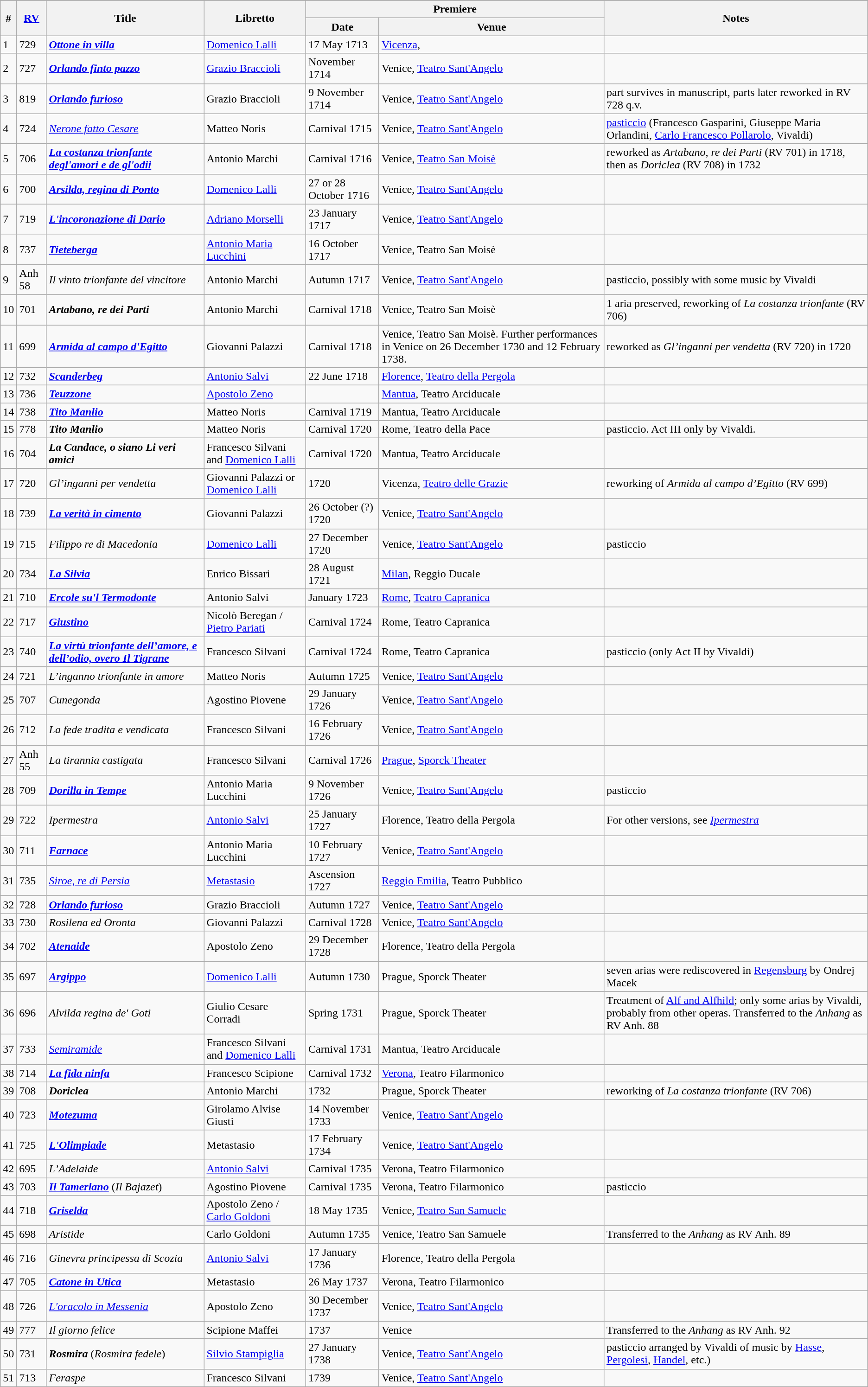<table class = "wikitable sortable plainrowheaders">
<tr>
</tr>
<tr>
<th rowspan="2">#</th>
<th rowspan="2"><a href='#'>RV</a></th>
<th rowspan="2">Title</th>
<th rowspan="2">Libretto</th>
<th colspan="2">Premiere</th>
<th rowspan="2" class="unsortable">Notes</th>
</tr>
<tr>
<th>Date</th>
<th>Venue</th>
</tr>
<tr>
<td>1</td>
<td>729</td>
<td><strong><em><a href='#'>Ottone in villa</a></em></strong></td>
<td><a href='#'>Domenico Lalli</a></td>
<td> 17 May 1713</td>
<td><a href='#'>Vicenza</a>, </td>
<td></td>
</tr>
<tr>
<td>2</td>
<td>727</td>
<td><strong><em><a href='#'>Orlando finto pazzo</a></em></strong></td>
<td><a href='#'>Grazio Braccioli</a></td>
<td>November 1714</td>
<td>Venice, <a href='#'>Teatro Sant'Angelo</a></td>
<td></td>
</tr>
<tr>
<td>3</td>
<td>819</td>
<td><strong><em><a href='#'>Orlando furioso</a></em></strong></td>
<td>Grazio Braccioli</td>
<td> 9 November 1714</td>
<td>Venice, <a href='#'>Teatro Sant'Angelo</a></td>
<td>part survives in manuscript, parts later reworked in RV 728 q.v.</td>
</tr>
<tr>
<td>4</td>
<td>724</td>
<td><em><a href='#'>Nerone fatto Cesare</a></em></td>
<td>Matteo Noris</td>
<td>Carnival 1715</td>
<td>Venice, <a href='#'>Teatro Sant'Angelo</a></td>
<td><a href='#'>pasticcio</a> (Francesco Gasparini, Giuseppe Maria Orlandini, <a href='#'>Carlo Francesco Pollarolo</a>, Vivaldi)</td>
</tr>
<tr>
<td>5</td>
<td>706</td>
<td><strong><em><a href='#'>La costanza trionfante degl'amori e de gl'odii</a></em></strong></td>
<td>Antonio Marchi</td>
<td>Carnival 1716</td>
<td>Venice, <a href='#'>Teatro San Moisè</a></td>
<td>reworked as <em>Artabano, re dei Parti</em> (RV 701) in 1718, then as <em>Doriclea</em> (RV 708) in 1732</td>
</tr>
<tr>
<td>6</td>
<td>700</td>
<td><strong><em><a href='#'>Arsilda, regina di Ponto</a></em></strong></td>
<td><a href='#'>Domenico Lalli</a></td>
<td>27 or 28 October 1716</td>
<td>Venice, <a href='#'>Teatro Sant'Angelo</a></td>
<td></td>
</tr>
<tr>
<td>7</td>
<td>719</td>
<td><strong><em><a href='#'>L'incoronazione di Dario</a></em></strong></td>
<td><a href='#'>Adriano Morselli</a></td>
<td>23 January 1717</td>
<td>Venice, <a href='#'>Teatro Sant'Angelo</a></td>
<td></td>
</tr>
<tr>
<td>8</td>
<td>737</td>
<td><strong><em><a href='#'>Tieteberga</a></em></strong></td>
<td><a href='#'>Antonio Maria Lucchini</a></td>
<td>16 October 1717</td>
<td>Venice, Teatro San Moisè</td>
<td></td>
</tr>
<tr>
<td>9</td>
<td>Anh 58</td>
<td><em>Il vinto trionfante del vincitore</em></td>
<td>Antonio Marchi</td>
<td>Autumn 1717</td>
<td>Venice, <a href='#'>Teatro Sant'Angelo</a></td>
<td>pasticcio, possibly with some music by Vivaldi</td>
</tr>
<tr>
<td>10</td>
<td>701</td>
<td><strong><em>Artabano, re dei Parti</em></strong></td>
<td>Antonio Marchi</td>
<td>Carnival 1718</td>
<td>Venice, Teatro San Moisè</td>
<td>1 aria preserved, reworking of <em>La costanza trionfante</em> (RV 706)</td>
</tr>
<tr>
<td>11</td>
<td>699</td>
<td><strong><em><a href='#'>Armida al campo d'Egitto</a></em></strong></td>
<td>Giovanni Palazzi</td>
<td>Carnival 1718</td>
<td>Venice, Teatro San Moisè. Further performances in Venice on 26 December 1730 and 12 February 1738.</td>
<td>reworked as <em>Gl’inganni per vendetta</em> (RV 720) in 1720</td>
</tr>
<tr>
<td>12</td>
<td>732</td>
<td><strong><em><a href='#'>Scanderbeg</a></em></strong></td>
<td><a href='#'>Antonio Salvi</a></td>
<td>22 June 1718</td>
<td><a href='#'>Florence</a>, <a href='#'>Teatro della Pergola</a></td>
<td></td>
</tr>
<tr>
<td>13</td>
<td>736</td>
<td><strong><em><a href='#'>Teuzzone</a></em></strong></td>
<td><a href='#'>Apostolo Zeno</a></td>
<td></td>
<td><a href='#'>Mantua</a>, Teatro Arciducale</td>
<td></td>
</tr>
<tr>
<td>14</td>
<td>738</td>
<td><strong><em><a href='#'>Tito Manlio</a></em></strong></td>
<td>Matteo Noris</td>
<td>Carnival 1719</td>
<td>Mantua, Teatro Arciducale</td>
<td></td>
</tr>
<tr>
<td>15</td>
<td>778</td>
<td><strong><em>Tito Manlio</em></strong></td>
<td>Matteo Noris</td>
<td>Carnival 1720</td>
<td>Rome, Teatro della Pace</td>
<td>pasticcio. Act III only by Vivaldi.</td>
</tr>
<tr>
<td>16</td>
<td>704</td>
<td><strong><em>La Candace, o siano Li veri amici</em></strong></td>
<td>Francesco Silvani and <a href='#'>Domenico Lalli</a></td>
<td>Carnival 1720</td>
<td>Mantua, Teatro Arciducale</td>
<td></td>
</tr>
<tr>
<td>17</td>
<td>720</td>
<td><em>Gl’inganni per vendetta</em></td>
<td>Giovanni Palazzi or <a href='#'>Domenico Lalli</a></td>
<td>1720</td>
<td>Vicenza, <a href='#'>Teatro delle Grazie</a></td>
<td>reworking of <em>Armida al campo d’Egitto</em> (RV 699)</td>
</tr>
<tr>
<td>18</td>
<td>739</td>
<td><strong><em><a href='#'>La verità in cimento</a></em></strong></td>
<td>Giovanni Palazzi</td>
<td>26 October (?) 1720</td>
<td>Venice, <a href='#'>Teatro Sant'Angelo</a></td>
<td></td>
</tr>
<tr>
<td>19</td>
<td>715</td>
<td><em>Filippo re di Macedonia</em></td>
<td><a href='#'>Domenico Lalli</a></td>
<td>27 December 1720</td>
<td>Venice, <a href='#'>Teatro Sant'Angelo</a></td>
<td>pasticcio</td>
</tr>
<tr>
<td>20</td>
<td>734</td>
<td><strong><em><a href='#'>La Silvia</a></em></strong></td>
<td>Enrico Bissari</td>
<td>28 August 1721</td>
<td><a href='#'>Milan</a>, Reggio Ducale</td>
<td></td>
</tr>
<tr>
<td>21</td>
<td>710</td>
<td><strong><em><a href='#'>Ercole su'l Termodonte</a></em></strong></td>
<td>Antonio Salvi</td>
<td>January 1723</td>
<td><a href='#'>Rome</a>, <a href='#'>Teatro Capranica</a></td>
<td></td>
</tr>
<tr>
<td>22</td>
<td>717</td>
<td><strong><em><a href='#'>Giustino</a></em></strong></td>
<td>Nicolò Beregan / <a href='#'>Pietro Pariati</a></td>
<td>Carnival 1724</td>
<td>Rome, Teatro Capranica</td>
<td></td>
</tr>
<tr>
<td>23</td>
<td>740</td>
<td><strong><em><a href='#'>La virtù trionfante dell’amore, e dell’odio, overo Il Tigrane</a></em></strong></td>
<td>Francesco Silvani</td>
<td>Carnival 1724</td>
<td>Rome, Teatro Capranica</td>
<td>pasticcio (only Act II by Vivaldi)</td>
</tr>
<tr>
<td>24</td>
<td>721</td>
<td><em>L’inganno trionfante in amore</em></td>
<td>Matteo Noris</td>
<td>Autumn 1725</td>
<td>Venice, <a href='#'>Teatro Sant'Angelo</a></td>
<td></td>
</tr>
<tr>
<td>25</td>
<td>707</td>
<td><em>Cunegonda</em></td>
<td>Agostino Piovene</td>
<td>29 January 1726</td>
<td>Venice, <a href='#'>Teatro Sant'Angelo</a></td>
<td></td>
</tr>
<tr>
<td>26</td>
<td>712</td>
<td><em>La fede tradita e vendicata</em></td>
<td>Francesco Silvani</td>
<td>16 February 1726</td>
<td>Venice, <a href='#'>Teatro Sant'Angelo</a></td>
<td></td>
</tr>
<tr>
<td>27</td>
<td>Anh 55</td>
<td><em>La tirannia castigata</em></td>
<td>Francesco Silvani</td>
<td>Carnival 1726</td>
<td><a href='#'>Prague</a>, <a href='#'>Sporck Theater</a></td>
<td></td>
</tr>
<tr>
<td>28</td>
<td>709</td>
<td><strong><em><a href='#'>Dorilla in Tempe</a></em></strong></td>
<td>Antonio Maria Lucchini</td>
<td>9 November 1726</td>
<td>Venice, <a href='#'>Teatro Sant'Angelo</a></td>
<td>pasticcio</td>
</tr>
<tr>
<td>29</td>
<td>722</td>
<td><em>Ipermestra</em></td>
<td><a href='#'>Antonio Salvi</a></td>
<td>25 January 1727</td>
<td>Florence, Teatro della Pergola</td>
<td>For other versions, see <em><a href='#'>Ipermestra</a></em></td>
</tr>
<tr>
<td>30</td>
<td>711</td>
<td><strong><em><a href='#'>Farnace</a></em></strong></td>
<td>Antonio Maria Lucchini</td>
<td>10 February 1727</td>
<td>Venice, <a href='#'>Teatro Sant'Angelo</a></td>
<td></td>
</tr>
<tr>
<td>31</td>
<td>735</td>
<td><em><a href='#'>Siroe, re di Persia</a></em></td>
<td><a href='#'>Metastasio</a></td>
<td>Ascension 1727</td>
<td><a href='#'>Reggio Emilia</a>, Teatro Pubblico</td>
<td></td>
</tr>
<tr>
<td>32</td>
<td>728</td>
<td><strong><em><a href='#'>Orlando furioso</a></em></strong></td>
<td>Grazio Braccioli</td>
<td>Autumn 1727</td>
<td>Venice, <a href='#'>Teatro Sant'Angelo</a></td>
<td></td>
</tr>
<tr>
<td>33</td>
<td>730</td>
<td><em>Rosilena ed Oronta</em></td>
<td>Giovanni Palazzi</td>
<td>Carnival 1728</td>
<td>Venice, <a href='#'>Teatro Sant'Angelo</a></td>
<td></td>
</tr>
<tr>
<td>34</td>
<td>702</td>
<td><strong><em><a href='#'>Atenaide</a></em></strong></td>
<td>Apostolo Zeno</td>
<td>29 December 1728</td>
<td>Florence, Teatro della Pergola</td>
<td></td>
</tr>
<tr>
<td>35</td>
<td>697</td>
<td><strong><em><a href='#'>Argippo</a></em></strong></td>
<td><a href='#'>Domenico Lalli</a></td>
<td>Autumn 1730</td>
<td>Prague, Sporck Theater</td>
<td>seven arias were rediscovered in <a href='#'>Regensburg</a> by Ondrej Macek</td>
</tr>
<tr>
<td>36</td>
<td>696</td>
<td><em>Alvilda regina de' Goti</em></td>
<td>Giulio Cesare Corradi</td>
<td>Spring 1731</td>
<td>Prague, Sporck Theater</td>
<td>Treatment of <a href='#'>Alf and Alfhild</a>; only some arias by Vivaldi, probably from other operas. Transferred to the <em>Anhang</em> as RV Anh. 88</td>
</tr>
<tr>
<td>37</td>
<td>733</td>
<td><em><a href='#'>Semiramide</a></em></td>
<td>Francesco Silvani and <a href='#'>Domenico Lalli</a></td>
<td>Carnival 1731</td>
<td>Mantua, Teatro Arciducale</td>
<td></td>
</tr>
<tr>
<td>38</td>
<td>714</td>
<td><strong><em><a href='#'>La fida ninfa</a></em></strong></td>
<td>Francesco Scipione</td>
<td>Carnival 1732</td>
<td><a href='#'>Verona</a>, Teatro Filarmonico</td>
<td></td>
</tr>
<tr>
<td>39</td>
<td>708</td>
<td><strong><em>Doriclea</em></strong></td>
<td>Antonio Marchi</td>
<td>1732</td>
<td>Prague, Sporck Theater</td>
<td>reworking of <em>La costanza trionfante</em> (RV 706)</td>
</tr>
<tr>
<td>40</td>
<td>723</td>
<td><strong><em><a href='#'>Motezuma</a></em></strong></td>
<td>Girolamo Alvise Giusti</td>
<td>14 November 1733</td>
<td>Venice, <a href='#'>Teatro Sant'Angelo</a></td>
<td></td>
</tr>
<tr>
<td>41</td>
<td>725</td>
<td><strong><em><a href='#'>L'Olimpiade</a></em></strong></td>
<td>Metastasio</td>
<td>17 February 1734</td>
<td>Venice, <a href='#'>Teatro Sant'Angelo</a></td>
<td></td>
</tr>
<tr>
<td>42</td>
<td>695</td>
<td><em>L’Adelaide</em></td>
<td><a href='#'>Antonio Salvi</a></td>
<td>Carnival 1735</td>
<td>Verona, Teatro Filarmonico</td>
<td></td>
</tr>
<tr>
<td>43</td>
<td>703</td>
<td><strong><em><a href='#'>Il Tamerlano</a></em></strong> (<em>Il Bajazet</em>)</td>
<td>Agostino Piovene</td>
<td>Carnival 1735</td>
<td>Verona, Teatro Filarmonico</td>
<td>pasticcio</td>
</tr>
<tr>
<td>44</td>
<td>718</td>
<td><strong><em><a href='#'>Griselda</a></em></strong></td>
<td>Apostolo Zeno / <a href='#'>Carlo Goldoni</a></td>
<td>18 May 1735</td>
<td>Venice, <a href='#'>Teatro San Samuele</a></td>
<td></td>
</tr>
<tr>
<td>45</td>
<td>698</td>
<td><em>Aristide</em></td>
<td>Carlo Goldoni</td>
<td>Autumn 1735</td>
<td>Venice, Teatro San Samuele</td>
<td>Transferred to the <em>Anhang</em> as RV Anh. 89</td>
</tr>
<tr>
<td>46</td>
<td>716</td>
<td><em>Ginevra principessa di Scozia</em></td>
<td><a href='#'>Antonio Salvi</a></td>
<td>17 January 1736</td>
<td>Florence, Teatro della Pergola</td>
<td></td>
</tr>
<tr>
<td>47</td>
<td>705</td>
<td><strong><em><a href='#'>Catone in Utica</a></em></strong></td>
<td>Metastasio</td>
<td>26 May 1737</td>
<td>Verona, Teatro Filarmonico</td>
<td></td>
</tr>
<tr>
<td>48</td>
<td>726</td>
<td><em><a href='#'>L'oracolo in Messenia</a></em></td>
<td>Apostolo Zeno</td>
<td>30 December 1737</td>
<td>Venice, <a href='#'>Teatro Sant'Angelo</a></td>
<td></td>
</tr>
<tr>
<td>49</td>
<td>777</td>
<td><em>Il giorno felice</em></td>
<td>Scipione Maffei</td>
<td>1737</td>
<td>Venice</td>
<td>Transferred to the <em>Anhang</em> as RV Anh. 92</td>
</tr>
<tr>
<td>50</td>
<td>731</td>
<td><strong><em>Rosmira</em></strong> (<em>Rosmira fedele</em>)</td>
<td><a href='#'>Silvio Stampiglia</a></td>
<td>27 January 1738</td>
<td>Venice, <a href='#'>Teatro Sant'Angelo</a></td>
<td>pasticcio arranged by Vivaldi of music by <a href='#'>Hasse</a>, <a href='#'>Pergolesi</a>, <a href='#'>Handel</a>, etc.)</td>
</tr>
<tr>
<td>51</td>
<td>713</td>
<td><em>Feraspe</em></td>
<td>Francesco Silvani</td>
<td>1739</td>
<td>Venice, <a href='#'>Teatro Sant'Angelo</a></td>
<td></td>
</tr>
</table>
